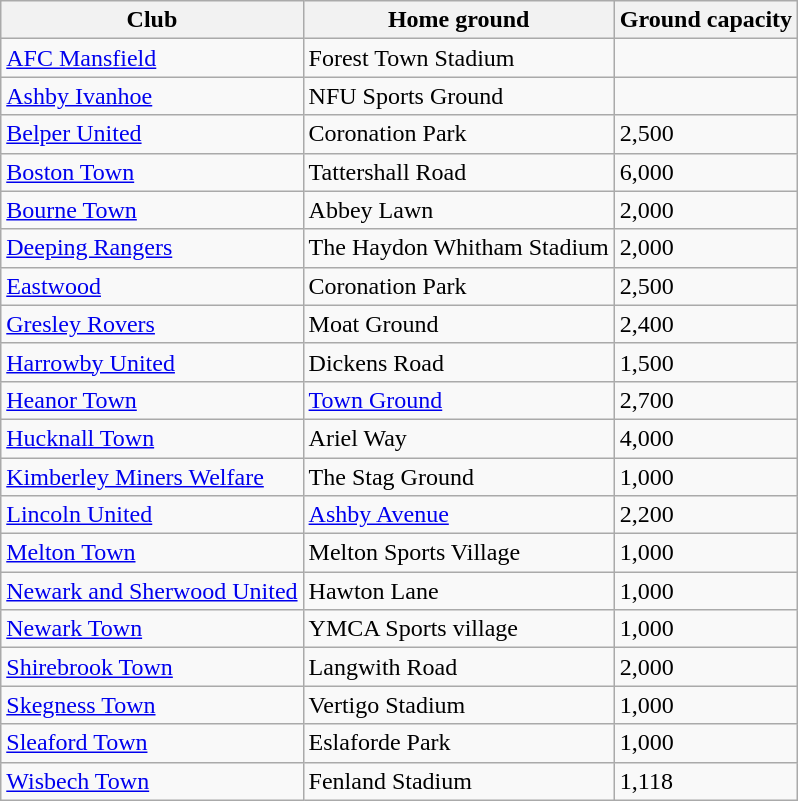<table class="wikitable sortable">
<tr>
<th>Club</th>
<th>Home ground</th>
<th>Ground capacity</th>
</tr>
<tr>
<td><a href='#'>AFC Mansfield</a></td>
<td>Forest Town Stadium</td>
<td></td>
</tr>
<tr>
<td><a href='#'>Ashby Ivanhoe</a></td>
<td>NFU Sports Ground</td>
<td></td>
</tr>
<tr>
<td><a href='#'>Belper United</a></td>
<td>Coronation Park</td>
<td>2,500</td>
</tr>
<tr>
<td><a href='#'>Boston Town</a></td>
<td>Tattershall Road</td>
<td>6,000</td>
</tr>
<tr>
<td><a href='#'>Bourne Town</a></td>
<td>Abbey Lawn</td>
<td>2,000</td>
</tr>
<tr>
<td><a href='#'>Deeping Rangers</a></td>
<td>The Haydon Whitham Stadium</td>
<td>2,000</td>
</tr>
<tr>
<td><a href='#'>Eastwood</a></td>
<td>Coronation Park</td>
<td>2,500</td>
</tr>
<tr>
<td><a href='#'>Gresley Rovers</a></td>
<td>Moat Ground</td>
<td>2,400</td>
</tr>
<tr>
<td><a href='#'>Harrowby United</a></td>
<td>Dickens Road</td>
<td>1,500</td>
</tr>
<tr>
<td><a href='#'>Heanor Town</a></td>
<td><a href='#'>Town Ground</a></td>
<td>2,700</td>
</tr>
<tr>
<td><a href='#'>Hucknall Town</a></td>
<td>Ariel Way</td>
<td>4,000</td>
</tr>
<tr>
<td><a href='#'>Kimberley Miners Welfare</a></td>
<td>The Stag Ground</td>
<td>1,000</td>
</tr>
<tr>
<td><a href='#'>Lincoln United</a></td>
<td><a href='#'>Ashby Avenue</a></td>
<td>2,200</td>
</tr>
<tr>
<td><a href='#'>Melton Town</a></td>
<td>Melton Sports Village</td>
<td>1,000</td>
</tr>
<tr>
<td><a href='#'>Newark and Sherwood United</a></td>
<td>Hawton Lane</td>
<td>1,000</td>
</tr>
<tr>
<td><a href='#'>Newark Town</a></td>
<td>YMCA Sports village</td>
<td>1,000</td>
</tr>
<tr>
<td><a href='#'>Shirebrook Town</a></td>
<td>Langwith Road</td>
<td>2,000</td>
</tr>
<tr>
<td><a href='#'>Skegness Town</a></td>
<td>Vertigo Stadium</td>
<td>1,000</td>
</tr>
<tr>
<td><a href='#'>Sleaford Town</a></td>
<td>Eslaforde Park</td>
<td>1,000</td>
</tr>
<tr>
<td><a href='#'>Wisbech Town</a></td>
<td>Fenland Stadium</td>
<td>1,118</td>
</tr>
</table>
